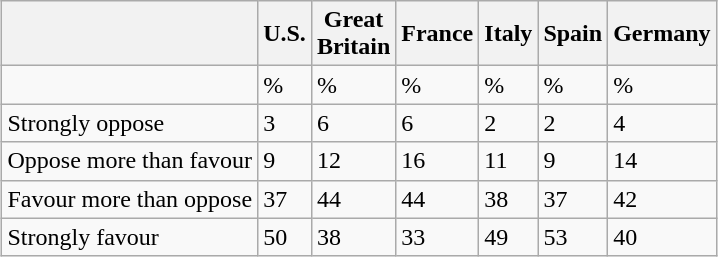<table class="wikitable sortable" style="margin:1em auto; text-align:left">
<tr>
<th></th>
<th>U.S.</th>
<th>Great <br> Britain</th>
<th>France</th>
<th>Italy</th>
<th>Spain</th>
<th>Germany</th>
</tr>
<tr>
<td></td>
<td>%</td>
<td>%</td>
<td>%</td>
<td>%</td>
<td>%</td>
<td>%</td>
</tr>
<tr>
<td>Strongly oppose</td>
<td>3</td>
<td>6</td>
<td>6</td>
<td>2</td>
<td>2</td>
<td>4</td>
</tr>
<tr>
<td>Oppose more than favour</td>
<td>9</td>
<td>12</td>
<td>16</td>
<td>11</td>
<td>9</td>
<td>14</td>
</tr>
<tr>
<td>Favour more than oppose</td>
<td>37</td>
<td>44</td>
<td>44</td>
<td>38</td>
<td>37</td>
<td>42</td>
</tr>
<tr>
<td>Strongly favour</td>
<td>50</td>
<td>38</td>
<td>33</td>
<td>49</td>
<td>53</td>
<td>40</td>
</tr>
</table>
